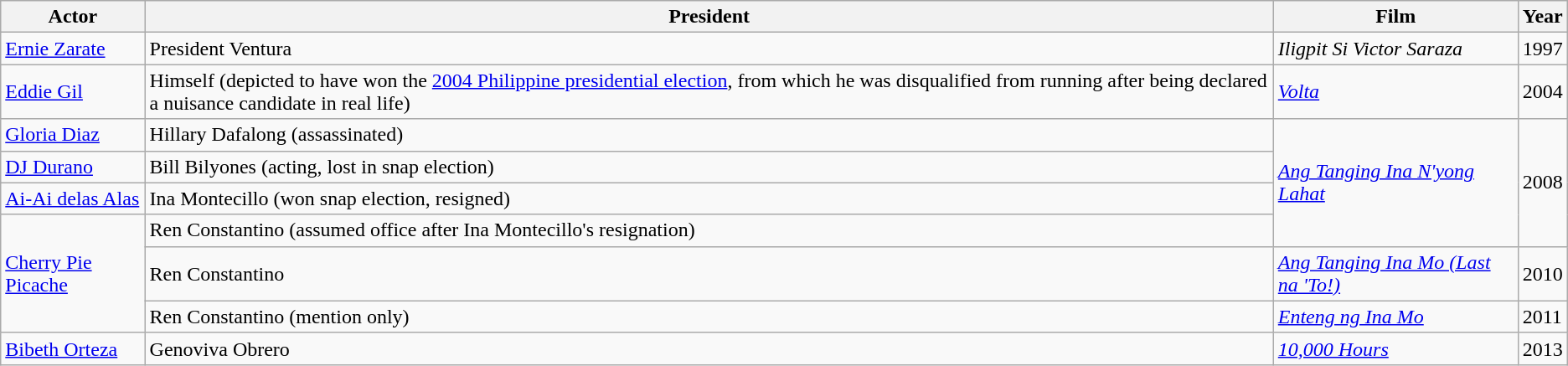<table class="wikitable sortable" border="2">
<tr>
<th>Actor</th>
<th>President</th>
<th>Film</th>
<th>Year</th>
</tr>
<tr>
<td><a href='#'>Ernie Zarate</a></td>
<td>President Ventura</td>
<td><em>Iligpit Si Victor Saraza</em></td>
<td>1997</td>
</tr>
<tr>
<td><a href='#'>Eddie Gil</a></td>
<td>Himself (depicted to have won the <a href='#'>2004 Philippine presidential election</a>, from which he was disqualified from running after being declared a nuisance candidate in real life)</td>
<td><em><a href='#'>Volta</a></em></td>
<td>2004</td>
</tr>
<tr>
<td><a href='#'>Gloria Diaz</a></td>
<td>Hillary Dafalong (assassinated)</td>
<td rowspan=4><em><a href='#'>Ang Tanging Ina N'yong Lahat</a></em></td>
<td rowspan=4>2008</td>
</tr>
<tr>
<td><a href='#'>DJ Durano</a></td>
<td>Bill Bilyones (acting, lost in snap election)</td>
</tr>
<tr>
<td><a href='#'>Ai-Ai delas Alas</a></td>
<td>Ina Montecillo (won snap election, resigned)</td>
</tr>
<tr>
<td rowspan=3><a href='#'>Cherry Pie Picache</a></td>
<td>Ren Constantino (assumed office after Ina Montecillo's resignation)</td>
</tr>
<tr>
<td>Ren Constantino</td>
<td><em><a href='#'>Ang Tanging Ina Mo (Last na 'To!)</a></em></td>
<td>2010</td>
</tr>
<tr>
<td>Ren Constantino (mention only)</td>
<td><em><a href='#'>Enteng ng Ina Mo</a></em></td>
<td>2011</td>
</tr>
<tr>
<td><a href='#'>Bibeth Orteza</a></td>
<td>Genoviva Obrero</td>
<td><em><a href='#'>10,000 Hours</a></em></td>
<td>2013</td>
</tr>
</table>
